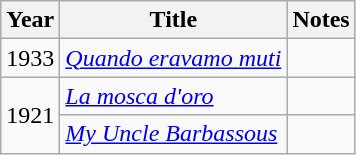<table class="wikitable sortable">
<tr Quando eravamo muti>
<th>Year</th>
<th>Title</th>
<th class="unsortable">Notes</th>
</tr>
<tr>
<td>1933</td>
<td><em><a href='#'>Quando eravamo muti</a></em></td>
<td></td>
</tr>
<tr>
<td rowspan=2>1921</td>
<td><em><a href='#'>La mosca d'oro</a></em></td>
<td></td>
</tr>
<tr>
<td><em><a href='#'>My Uncle Barbassous</a></em></td>
<td></td>
</tr>
</table>
